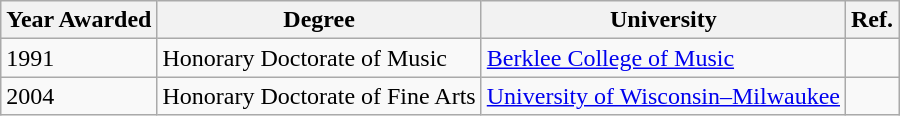<table class="wikitable">
<tr>
<th>Year Awarded</th>
<th>Degree</th>
<th>University</th>
<th>Ref.</th>
</tr>
<tr>
<td>1991</td>
<td>Honorary Doctorate of Music</td>
<td><a href='#'>Berklee College of Music</a></td>
<td></td>
</tr>
<tr>
<td>2004</td>
<td>Honorary Doctorate of Fine Arts</td>
<td><a href='#'>University of Wisconsin–Milwaukee</a></td>
<td></td>
</tr>
</table>
